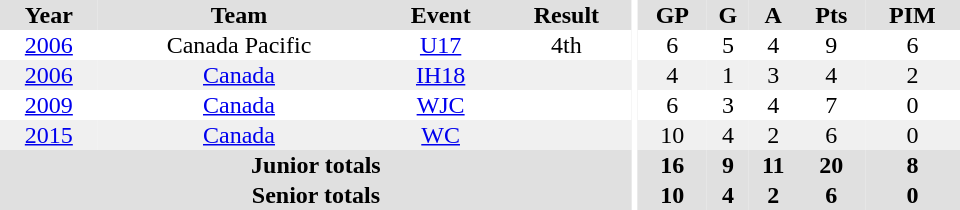<table border="0" cellpadding="1" cellspacing="0" ID="Table3" style="text-align:center; width:40em">
<tr ALIGN="centre" bgcolor="#e0e0e0">
<th>Year</th>
<th>Team</th>
<th>Event</th>
<th>Result</th>
<th rowspan="99" bgcolor="#ffffff"></th>
<th>GP</th>
<th>G</th>
<th>A</th>
<th>Pts</th>
<th>PIM</th>
</tr>
<tr>
<td><a href='#'>2006</a></td>
<td>Canada Pacific</td>
<td><a href='#'>U17</a></td>
<td>4th</td>
<td>6</td>
<td>5</td>
<td>4</td>
<td>9</td>
<td>6</td>
</tr>
<tr bgcolor="#f0f0f0">
<td><a href='#'>2006</a></td>
<td><a href='#'>Canada</a></td>
<td><a href='#'>IH18</a></td>
<td></td>
<td>4</td>
<td>1</td>
<td>3</td>
<td>4</td>
<td>2</td>
</tr>
<tr>
<td><a href='#'>2009</a></td>
<td><a href='#'>Canada</a></td>
<td><a href='#'>WJC</a></td>
<td></td>
<td>6</td>
<td>3</td>
<td>4</td>
<td>7</td>
<td>0</td>
</tr>
<tr bgcolor="#f0f0f0">
<td><a href='#'>2015</a></td>
<td><a href='#'>Canada</a></td>
<td><a href='#'>WC</a></td>
<td></td>
<td>10</td>
<td>4</td>
<td>2</td>
<td>6</td>
<td>0</td>
</tr>
<tr bgcolor="#e0e0e0">
<th colspan=4>Junior totals</th>
<th>16</th>
<th>9</th>
<th>11</th>
<th>20</th>
<th>8</th>
</tr>
<tr style="background:#e0e0e0;">
<th colspan=4>Senior totals</th>
<th>10</th>
<th>4</th>
<th>2</th>
<th>6</th>
<th>0</th>
</tr>
</table>
